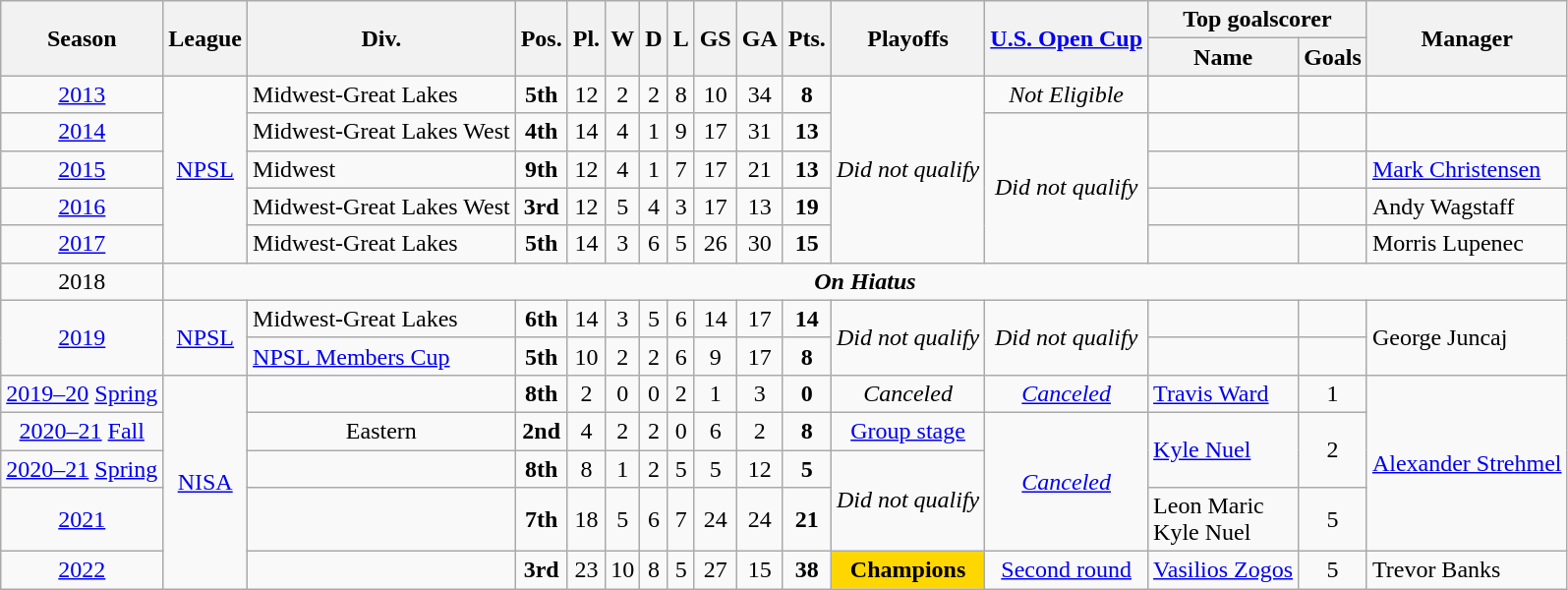<table class="wikitable" style="text-align: center">
<tr>
<th rowspan="2">Season</th>
<th rowspan="2">League</th>
<th rowspan="2">Div.</th>
<th rowspan="2">Pos.</th>
<th rowspan="2">Pl.</th>
<th rowspan="2">W</th>
<th rowspan="2">D</th>
<th rowspan="2">L</th>
<th rowspan="2">GS</th>
<th rowspan="2">GA</th>
<th rowspan="2">Pts.</th>
<th rowspan="2">Playoffs</th>
<th rowspan="2"><a href='#'>U.S. Open Cup</a></th>
<th colspan="2">Top goalscorer</th>
<th rowspan="2">Manager</th>
</tr>
<tr>
<th>Name</th>
<th>Goals</th>
</tr>
<tr>
<td><a href='#'>2013</a></td>
<td rowspan=5 style="text-align: center;"><a href='#'>NPSL</a></td>
<td style="text-align: left;">Midwest-Great Lakes</td>
<td><strong>5th</strong></td>
<td>12</td>
<td>2</td>
<td>2</td>
<td>8</td>
<td>10</td>
<td>34</td>
<td><strong>8</strong></td>
<td rowspan=5 style="text-align: center;"><em>Did not qualify</em></td>
<td><em>Not Eligible</em></td>
<td></td>
<td></td>
<td></td>
</tr>
<tr>
<td><a href='#'>2014</a></td>
<td style="text-align: left;">Midwest-Great Lakes West</td>
<td><strong>4th</strong></td>
<td>14</td>
<td>4</td>
<td>1</td>
<td>9</td>
<td>17</td>
<td>31</td>
<td><strong>13</strong></td>
<td rowspan=4 style="text-align: center;"><em>Did not qualify</em></td>
<td></td>
<td></td>
<td></td>
</tr>
<tr>
<td><a href='#'>2015</a></td>
<td style="text-align: left;">Midwest</td>
<td><strong>9th</strong></td>
<td>12</td>
<td>4</td>
<td>1</td>
<td>7</td>
<td>17</td>
<td>21</td>
<td><strong>13</strong></td>
<td></td>
<td></td>
<td style="text-align: left;"> <a href='#'>Mark Christensen</a></td>
</tr>
<tr>
<td><a href='#'>2016</a></td>
<td style="text-align: left;">Midwest-Great Lakes West</td>
<td><strong>3rd</strong></td>
<td>12</td>
<td>5</td>
<td>4</td>
<td>3</td>
<td>17</td>
<td>13</td>
<td><strong>19</strong></td>
<td></td>
<td></td>
<td style="text-align: left;"> Andy Wagstaff</td>
</tr>
<tr>
<td><a href='#'>2017</a></td>
<td style="text-align: left;">Midwest-Great Lakes</td>
<td><strong>5th</strong></td>
<td>14</td>
<td>3</td>
<td>6</td>
<td>5</td>
<td>26</td>
<td>30</td>
<td><strong>15</strong></td>
<td></td>
<td></td>
<td style="text-align: left;">Morris Lupenec</td>
</tr>
<tr>
<td>2018</td>
<td colspan="15" style="text-align: center;"><strong><em>On Hiatus</em></strong></td>
</tr>
<tr>
<td rowspan="2" style="text-align: center;"><a href='#'>2019</a></td>
<td rowspan="2"><a href='#'>NPSL</a></td>
<td style="text-align: left;">Midwest-Great Lakes</td>
<td><strong>6th</strong></td>
<td>14</td>
<td>3</td>
<td>5</td>
<td>6</td>
<td>14</td>
<td>17</td>
<td><strong>14</strong></td>
<td rowspan="2" style="text-align: center;"><em>Did not qualify</em></td>
<td rowspan="2" style="text-align: center;"><em>Did not qualify</em></td>
<td></td>
<td></td>
<td rowspan="2" style="text-align: left;"> George Juncaj</td>
</tr>
<tr>
<td style="text-align: left;"><a href='#'>NPSL Members Cup</a></td>
<td><strong>5th</strong></td>
<td>10</td>
<td>2</td>
<td>2</td>
<td>6</td>
<td>9</td>
<td>17</td>
<td><strong>8</strong></td>
<td></td>
<td></td>
</tr>
<tr>
<td><a href='#'>2019–20</a> <a href='#'>Spring</a></td>
<td rowspan="5"><a href='#'>NISA</a></td>
<td></td>
<td><strong>8th</strong></td>
<td>2</td>
<td>0</td>
<td>0</td>
<td>2</td>
<td>1</td>
<td>3</td>
<td><strong>0</strong></td>
<td><em>Canceled</em></td>
<td><a href='#'><em>Canceled</em></a></td>
<td style="text-align: left;"> <a href='#'>Travis Ward</a></td>
<td>1</td>
<td rowspan="4" style="text-align: left;"> <a href='#'>Alexander Strehmel</a></td>
</tr>
<tr>
<td><a href='#'>2020–21</a> <a href='#'>Fall</a></td>
<td>Eastern</td>
<td><strong>2nd</strong></td>
<td>4</td>
<td>2</td>
<td>2</td>
<td>0</td>
<td>6</td>
<td>2</td>
<td><strong>8</strong></td>
<td><a href='#'>Group stage</a></td>
<td rowspan="3"><a href='#'><em>Canceled</em></a></td>
<td rowspan="2" style="text-align: left;"> <a href='#'>Kyle Nuel</a></td>
<td rowspan="2">2</td>
</tr>
<tr>
<td><a href='#'>2020–21</a> <a href='#'>Spring</a></td>
<td></td>
<td><strong>8th</strong></td>
<td>8</td>
<td>1</td>
<td>2</td>
<td>5</td>
<td>5</td>
<td>12</td>
<td><strong>5</strong></td>
<td rowspan="2" style="text-align: center;"><em>Did not qualify</em></td>
</tr>
<tr>
<td><a href='#'>2021</a></td>
<td></td>
<td><strong>7th</strong></td>
<td>18</td>
<td>5</td>
<td>6</td>
<td>7</td>
<td>24</td>
<td>24</td>
<td><strong>21</strong></td>
<td style="text-align: left;"> Leon Maric<br> Kyle Nuel</td>
<td>5</td>
</tr>
<tr>
<td><a href='#'>2022</a></td>
<td></td>
<td><strong>3rd</strong></td>
<td>23</td>
<td>10</td>
<td>8</td>
<td>5</td>
<td>27</td>
<td>15</td>
<td><strong>38</strong></td>
<td bgcolor=gold><strong>Champions</strong></td>
<td><a href='#'>Second round</a></td>
<td style="text-align: left;"> <a href='#'>Vasilios Zogos</a></td>
<td>5</td>
<td style="text-align: left;"> Trevor Banks</td>
</tr>
</table>
